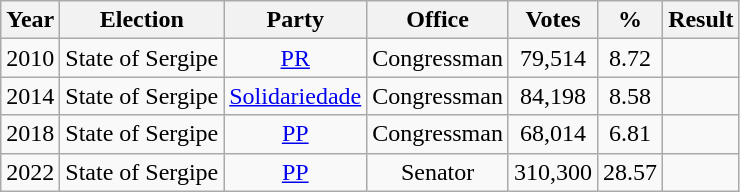<table class="wikitable" style="text-align:center">
<tr>
<th>Year</th>
<th>Election</th>
<th>Party</th>
<th>Office</th>
<th>Votes</th>
<th>%</th>
<th>Result</th>
</tr>
<tr>
<td>2010</td>
<td>State of Sergipe</td>
<td><a href='#'>PR</a></td>
<td>Congressman</td>
<td>79,514</td>
<td>8.72</td>
<td></td>
</tr>
<tr>
<td>2014</td>
<td>State of Sergipe</td>
<td><a href='#'>Solidariedade</a></td>
<td>Congressman</td>
<td>84,198</td>
<td>8.58</td>
<td></td>
</tr>
<tr>
<td>2018</td>
<td>State of Sergipe</td>
<td><a href='#'>PP</a></td>
<td>Congressman</td>
<td>68,014</td>
<td>6.81</td>
<td></td>
</tr>
<tr>
<td>2022</td>
<td>State of Sergipe</td>
<td><a href='#'>PP</a></td>
<td>Senator</td>
<td>310,300</td>
<td>28.57</td>
<td></td>
</tr>
</table>
